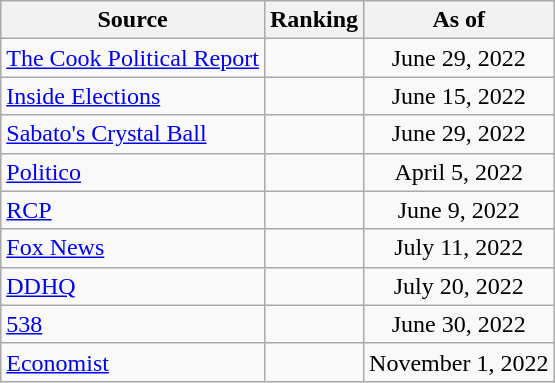<table class="wikitable" style="text-align:center">
<tr>
<th>Source</th>
<th>Ranking</th>
<th>As of</th>
</tr>
<tr>
<td align=left><a href='#'>The Cook Political Report</a></td>
<td></td>
<td>June 29, 2022</td>
</tr>
<tr>
<td align=left><a href='#'>Inside Elections</a></td>
<td></td>
<td>June 15, 2022</td>
</tr>
<tr>
<td align=left><a href='#'>Sabato's Crystal Ball</a></td>
<td></td>
<td>June 29, 2022</td>
</tr>
<tr>
<td align=left><a href='#'>Politico</a></td>
<td></td>
<td>April 5, 2022</td>
</tr>
<tr>
<td align="left"><a href='#'>RCP</a></td>
<td></td>
<td>June 9, 2022</td>
</tr>
<tr>
<td align=left><a href='#'>Fox News</a></td>
<td></td>
<td>July 11, 2022</td>
</tr>
<tr>
<td align="left"><a href='#'>DDHQ</a></td>
<td></td>
<td>July 20, 2022</td>
</tr>
<tr>
<td align="left"><a href='#'>538</a></td>
<td></td>
<td>June 30, 2022</td>
</tr>
<tr>
<td align="left"><a href='#'>Economist</a></td>
<td></td>
<td>November 1, 2022</td>
</tr>
</table>
